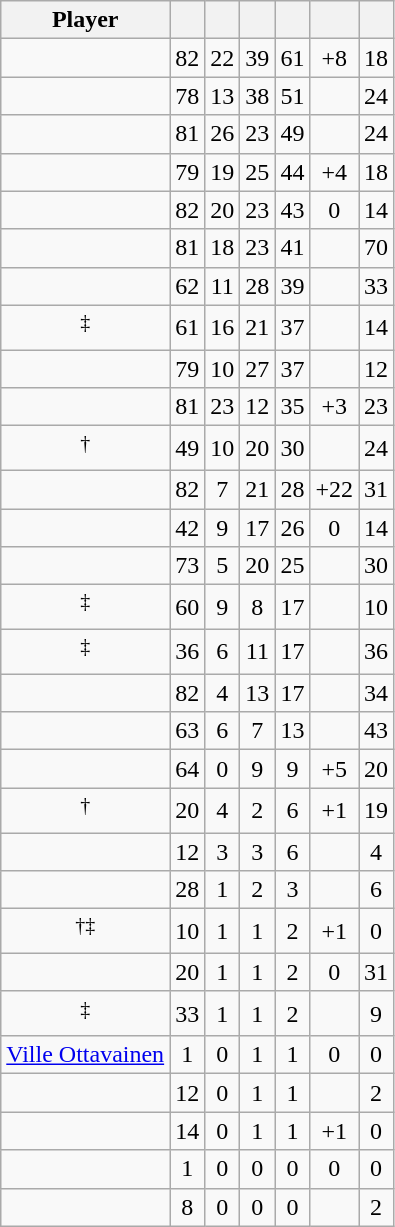<table class="wikitable sortable" style="text-align:center;">
<tr>
<th>Player</th>
<th></th>
<th></th>
<th></th>
<th></th>
<th data-sort-type="number"></th>
<th></th>
</tr>
<tr>
<td></td>
<td>82</td>
<td>22</td>
<td>39</td>
<td>61</td>
<td>+8</td>
<td>18</td>
</tr>
<tr>
<td></td>
<td>78</td>
<td>13</td>
<td>38</td>
<td>51</td>
<td></td>
<td>24</td>
</tr>
<tr>
<td></td>
<td>81</td>
<td>26</td>
<td>23</td>
<td>49</td>
<td></td>
<td>24</td>
</tr>
<tr>
<td></td>
<td>79</td>
<td>19</td>
<td>25</td>
<td>44</td>
<td>+4</td>
<td>18</td>
</tr>
<tr>
<td></td>
<td>82</td>
<td>20</td>
<td>23</td>
<td>43</td>
<td>0</td>
<td>14</td>
</tr>
<tr>
<td></td>
<td>81</td>
<td>18</td>
<td>23</td>
<td>41</td>
<td></td>
<td>70</td>
</tr>
<tr>
<td></td>
<td>62</td>
<td>11</td>
<td>28</td>
<td>39</td>
<td></td>
<td>33</td>
</tr>
<tr>
<td><sup>‡</sup></td>
<td>61</td>
<td>16</td>
<td>21</td>
<td>37</td>
<td></td>
<td>14</td>
</tr>
<tr>
<td></td>
<td>79</td>
<td>10</td>
<td>27</td>
<td>37</td>
<td></td>
<td>12</td>
</tr>
<tr>
<td></td>
<td>81</td>
<td>23</td>
<td>12</td>
<td>35</td>
<td>+3</td>
<td>23</td>
</tr>
<tr>
<td><sup>†</sup></td>
<td>49</td>
<td>10</td>
<td>20</td>
<td>30</td>
<td></td>
<td>24</td>
</tr>
<tr>
<td></td>
<td>82</td>
<td>7</td>
<td>21</td>
<td>28</td>
<td>+22</td>
<td>31</td>
</tr>
<tr>
<td></td>
<td>42</td>
<td>9</td>
<td>17</td>
<td>26</td>
<td>0</td>
<td>14</td>
</tr>
<tr>
<td></td>
<td>73</td>
<td>5</td>
<td>20</td>
<td>25</td>
<td></td>
<td>30</td>
</tr>
<tr>
<td><sup>‡</sup></td>
<td>60</td>
<td>9</td>
<td>8</td>
<td>17</td>
<td></td>
<td>10</td>
</tr>
<tr>
<td><sup>‡</sup></td>
<td>36</td>
<td>6</td>
<td>11</td>
<td>17</td>
<td></td>
<td>36</td>
</tr>
<tr>
<td></td>
<td>82</td>
<td>4</td>
<td>13</td>
<td>17</td>
<td></td>
<td>34</td>
</tr>
<tr>
<td></td>
<td>63</td>
<td>6</td>
<td>7</td>
<td>13</td>
<td></td>
<td>43</td>
</tr>
<tr>
<td></td>
<td>64</td>
<td>0</td>
<td>9</td>
<td>9</td>
<td>+5</td>
<td>20</td>
</tr>
<tr>
<td><sup>†</sup></td>
<td>20</td>
<td>4</td>
<td>2</td>
<td>6</td>
<td>+1</td>
<td>19</td>
</tr>
<tr>
<td></td>
<td>12</td>
<td>3</td>
<td>3</td>
<td>6</td>
<td></td>
<td>4</td>
</tr>
<tr>
<td></td>
<td>28</td>
<td>1</td>
<td>2</td>
<td>3</td>
<td></td>
<td>6</td>
</tr>
<tr>
<td><sup>†‡</sup></td>
<td>10</td>
<td>1</td>
<td>1</td>
<td>2</td>
<td>+1</td>
<td>0</td>
</tr>
<tr>
<td></td>
<td>20</td>
<td>1</td>
<td>1</td>
<td>2</td>
<td>0</td>
<td>31</td>
</tr>
<tr>
<td><sup>‡</sup></td>
<td>33</td>
<td>1</td>
<td>1</td>
<td>2</td>
<td></td>
<td>9</td>
</tr>
<tr>
<td><a href='#'>Ville Ottavainen</a></td>
<td>1</td>
<td>0</td>
<td>1</td>
<td>1</td>
<td>0</td>
<td>0</td>
</tr>
<tr>
<td></td>
<td>12</td>
<td>0</td>
<td>1</td>
<td>1</td>
<td></td>
<td>2</td>
</tr>
<tr>
<td></td>
<td>14</td>
<td>0</td>
<td>1</td>
<td>1</td>
<td>+1</td>
<td>0</td>
</tr>
<tr>
<td></td>
<td>1</td>
<td>0</td>
<td>0</td>
<td>0</td>
<td>0</td>
<td>0</td>
</tr>
<tr>
<td></td>
<td>8</td>
<td>0</td>
<td>0</td>
<td>0</td>
<td></td>
<td>2</td>
</tr>
</table>
